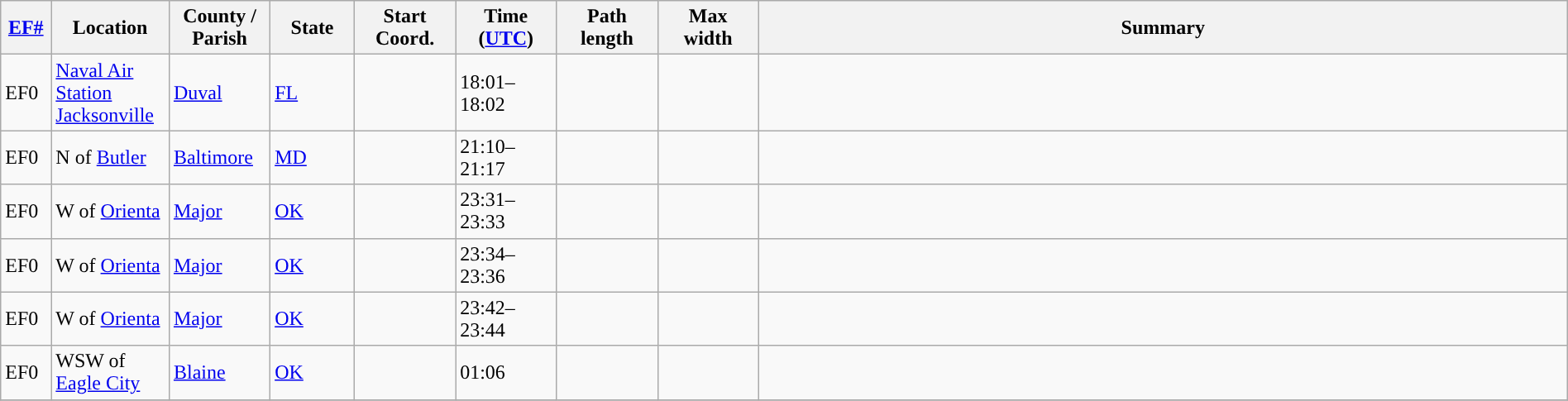<table class="wikitable sortable" style="width:100%;">
<tr>
<th scope="col"  style="width:3%; text-align:center;"><a href='#'>EF#</a></th>
<th scope="col"  style="width:7%; text-align:center;" class="unsortable">Location</th>
<th scope="col"  style="width:6%; text-align:center;" class="unsortable">County / Parish</th>
<th scope="col"  style="width:5%; text-align:center;">State</th>
<th scope="col"  style="width:6%; text-align:center;">Start Coord.</th>
<th scope="col"  style="width:6%; text-align:center;">Time (<a href='#'>UTC</a>)</th>
<th scope="col"  style="width:6%; text-align:center;">Path length</th>
<th scope="col"  style="width:6%; text-align:center;">Max width</th>
<th scope="col" class="unsortable" style="width:48%; text-align:center;">Summary</th>
</tr>
<tr>
<td>EF0</td>
<td><a href='#'>Naval Air Station Jacksonville</a></td>
<td><a href='#'>Duval</a></td>
<td><a href='#'>FL</a></td>
<td></td>
<td>18:01–18:02</td>
<td></td>
<td></td>
<td></td>
</tr>
<tr>
<td>EF0</td>
<td>N of <a href='#'>Butler</a></td>
<td><a href='#'>Baltimore</a></td>
<td><a href='#'>MD</a></td>
<td></td>
<td>21:10–21:17</td>
<td></td>
<td></td>
<td></td>
</tr>
<tr>
<td>EF0</td>
<td>W of <a href='#'>Orienta</a></td>
<td><a href='#'>Major</a></td>
<td><a href='#'>OK</a></td>
<td></td>
<td>23:31–23:33</td>
<td></td>
<td></td>
<td></td>
</tr>
<tr>
<td>EF0</td>
<td>W of <a href='#'>Orienta</a></td>
<td><a href='#'>Major</a></td>
<td><a href='#'>OK</a></td>
<td></td>
<td>23:34–23:36</td>
<td></td>
<td></td>
<td></td>
</tr>
<tr>
<td>EF0</td>
<td>W of <a href='#'>Orienta</a></td>
<td><a href='#'>Major</a></td>
<td><a href='#'>OK</a></td>
<td></td>
<td>23:42–23:44</td>
<td></td>
<td></td>
<td></td>
</tr>
<tr>
<td>EF0</td>
<td>WSW of <a href='#'>Eagle City</a></td>
<td><a href='#'>Blaine</a></td>
<td><a href='#'>OK</a></td>
<td></td>
<td>01:06</td>
<td></td>
<td></td>
<td></td>
</tr>
<tr>
</tr>
</table>
